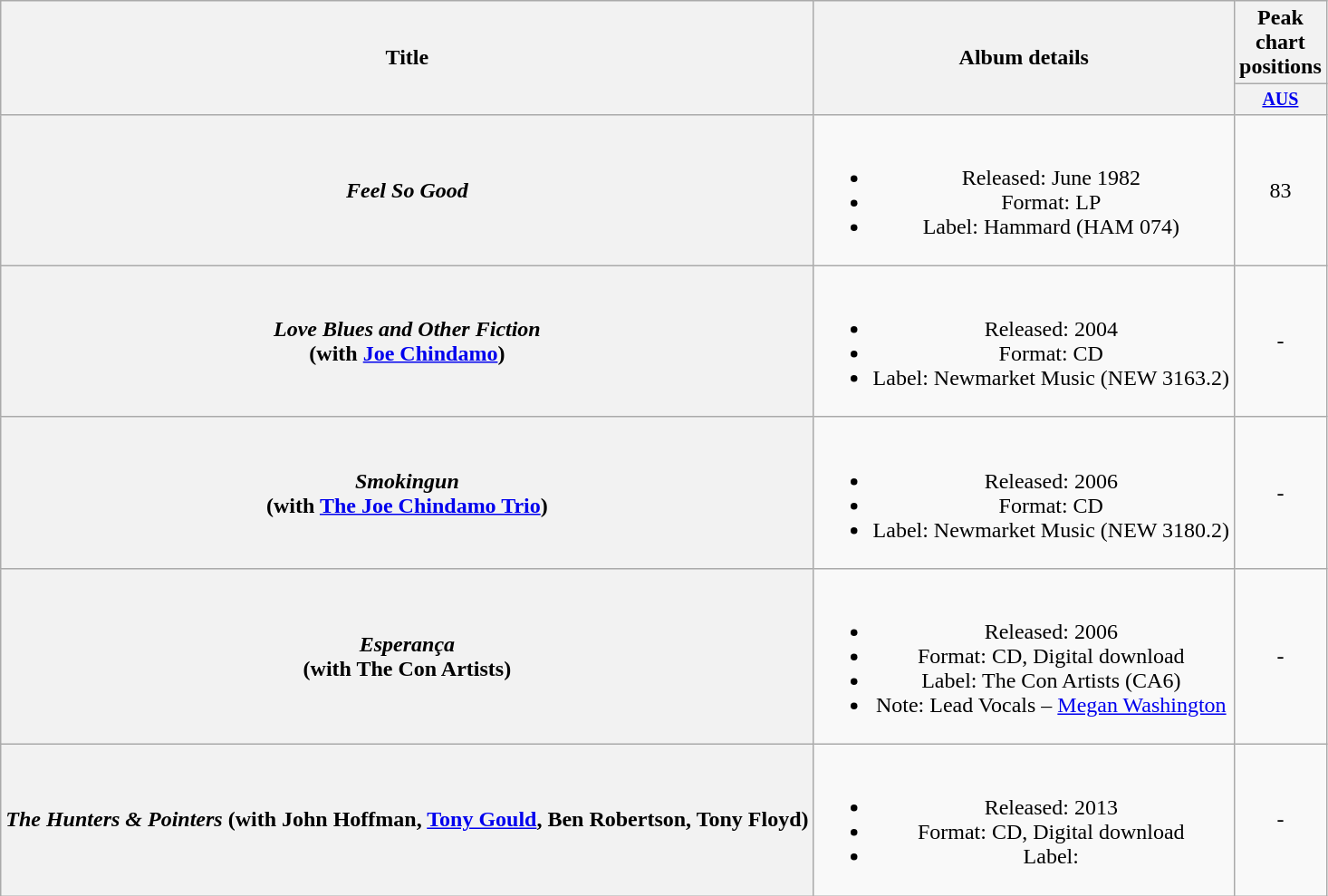<table class="wikitable plainrowheaders" style="text-align:center;" border="1">
<tr>
<th rowspan="2">Title</th>
<th rowspan="2">Album details</th>
<th colspan="1">Peak chart positions</th>
</tr>
<tr style="font-size:smaller;">
<th style="width:40px;"><a href='#'>AUS</a><br></th>
</tr>
<tr>
<th scope="row"><em>Feel So Good</em></th>
<td><br><ul><li>Released: June 1982</li><li>Format: LP</li><li>Label: Hammard (HAM 074)</li></ul></td>
<td>83</td>
</tr>
<tr>
<th scope="row"><em>Love Blues and Other Fiction</em> <br> (with <a href='#'>Joe Chindamo</a>)</th>
<td><br><ul><li>Released: 2004</li><li>Format: CD</li><li>Label: Newmarket Music (NEW 3163.2)</li></ul></td>
<td>-</td>
</tr>
<tr>
<th scope="row"><em>Smokingun</em> <br> (with <a href='#'>The Joe Chindamo Trio</a>)</th>
<td><br><ul><li>Released: 2006</li><li>Format: CD</li><li>Label: Newmarket Music (NEW 3180.2)</li></ul></td>
<td>-</td>
</tr>
<tr>
<th scope="row"><em>Esperança</em> <br> (with The Con Artists)</th>
<td><br><ul><li>Released: 2006</li><li>Format: CD, Digital download</li><li>Label: The Con Artists (CA6)</li><li>Note: Lead Vocals – <a href='#'>Megan Washington</a></li></ul></td>
<td>-</td>
</tr>
<tr>
<th scope="row"><em>The Hunters & Pointers</em> (with John Hoffman, <a href='#'>Tony Gould</a>, Ben Robertson, Tony Floyd)</th>
<td><br><ul><li>Released: 2013</li><li>Format: CD, Digital download</li><li>Label:</li></ul></td>
<td>-</td>
</tr>
</table>
